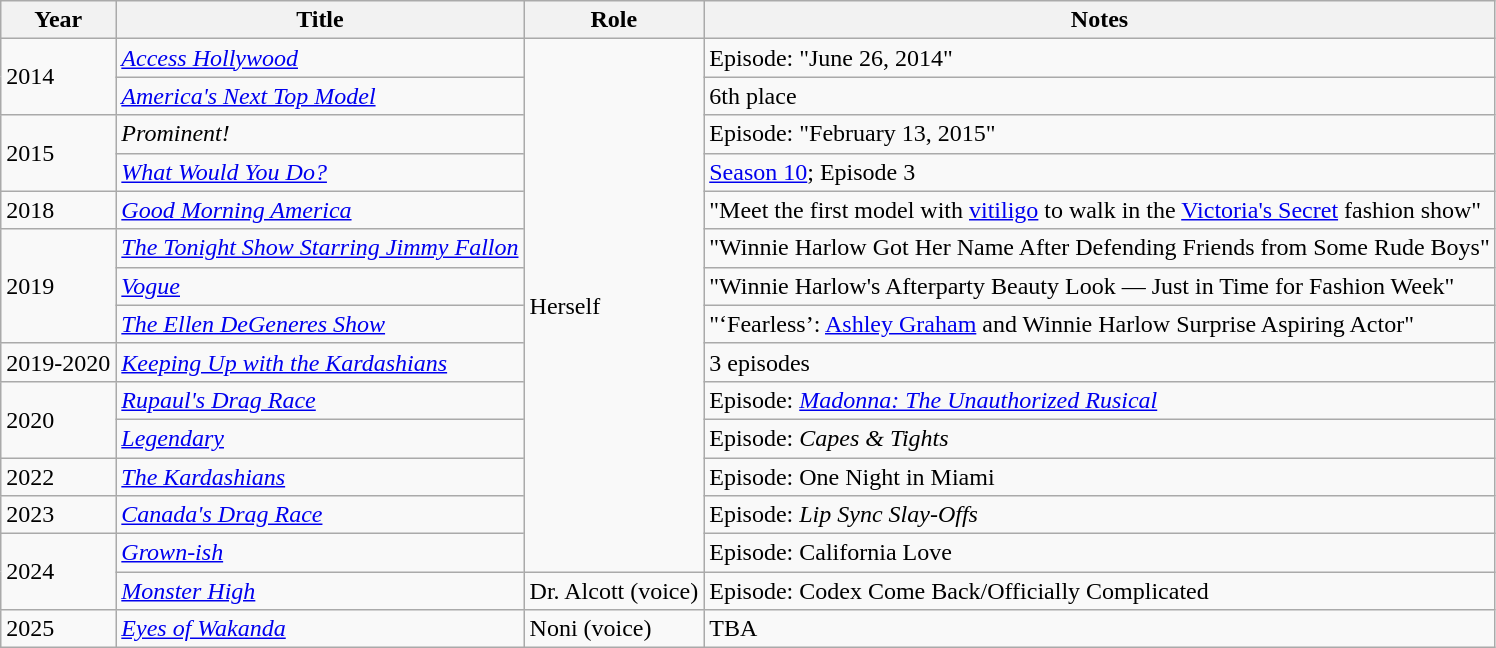<table class="wikitable sortable">
<tr>
<th>Year</th>
<th>Title</th>
<th>Role</th>
<th class="unsortable">Notes</th>
</tr>
<tr>
<td rowspan="2">2014</td>
<td><em><a href='#'>Access Hollywood</a></em></td>
<td rowspan="14">Herself</td>
<td>Episode: "June 26, 2014"</td>
</tr>
<tr>
<td><em><a href='#'>America's Next Top Model</a></em></td>
<td>6th place</td>
</tr>
<tr>
<td rowspan="2">2015</td>
<td><em>Prominent!</em></td>
<td>Episode: "February 13, 2015"</td>
</tr>
<tr>
<td><em><a href='#'>What Would You Do?</a></em></td>
<td><a href='#'>Season 10</a>; Episode 3</td>
</tr>
<tr>
<td>2018</td>
<td><em><a href='#'>Good Morning America</a></em></td>
<td>"Meet the first model with <a href='#'>vitiligo</a> to walk in the <a href='#'>Victoria's Secret</a> fashion show"</td>
</tr>
<tr>
<td rowspan="3">2019</td>
<td><em><a href='#'>The Tonight Show Starring Jimmy Fallon</a></em></td>
<td>"Winnie Harlow Got Her Name After Defending Friends from Some Rude Boys"</td>
</tr>
<tr>
<td><em><a href='#'>Vogue</a></em></td>
<td>"Winnie Harlow's Afterparty Beauty Look — Just in Time for Fashion Week"</td>
</tr>
<tr>
<td><em><a href='#'>The Ellen DeGeneres Show</a></em></td>
<td>"‘Fearless’: <a href='#'>Ashley Graham</a> and Winnie Harlow Surprise Aspiring Actor"</td>
</tr>
<tr>
<td>2019-2020</td>
<td><em><a href='#'>Keeping Up with the Kardashians</a></em></td>
<td>3 episodes</td>
</tr>
<tr>
<td rowspan="2">2020</td>
<td><em><a href='#'>Rupaul's Drag Race</a></em></td>
<td>Episode: <em><a href='#'>Madonna: The Unauthorized Rusical</a></em></td>
</tr>
<tr>
<td><em><a href='#'>Legendary</a></em></td>
<td>Episode: <em>Capes & Tights</em></td>
</tr>
<tr>
<td>2022</td>
<td><em><a href='#'>The Kardashians</a></em></td>
<td>Episode: One Night in Miami</td>
</tr>
<tr>
<td>2023</td>
<td><em><a href='#'>Canada's Drag Race</a></em></td>
<td>Episode: <em>Lip Sync Slay-Offs</em></td>
</tr>
<tr>
<td rowspan="2">2024</td>
<td><em><a href='#'>Grown-ish</a></em></td>
<td>Episode: California Love</td>
</tr>
<tr>
<td><em><a href='#'>Monster High</a></em></td>
<td>Dr. Alcott (voice)</td>
<td>Episode: Codex Come Back/Officially Complicated</td>
</tr>
<tr>
<td>2025</td>
<td><em><a href='#'>Eyes of Wakanda</a></em></td>
<td>Noni (voice)</td>
<td>TBA</td>
</tr>
</table>
